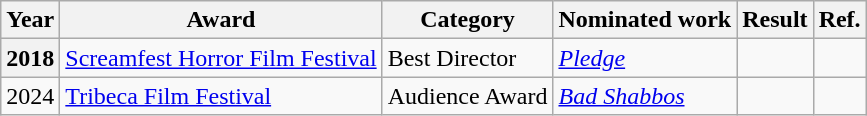<table class="wikitable sortable plainrowheaders">
<tr>
<th scope="col">Year</th>
<th scope="col">Award</th>
<th scope="col">Category</th>
<th scope="col">Nominated work</th>
<th scope="col">Result</th>
<th scope="col">Ref.</th>
</tr>
<tr>
<th scope="row">2018</th>
<td><a href='#'>Screamfest Horror Film Festival</a></td>
<td>Best Director</td>
<td><em><a href='#'>Pledge</a></em></td>
<td></td>
<td align="center"></td>
</tr>
<tr>
<td>2024</td>
<td><a href='#'>Tribeca Film Festival</a></td>
<td>Audience Award</td>
<td><em><a href='#'>Bad Shabbos</a></em></td>
<td></td>
<td align="center"></td>
</tr>
</table>
